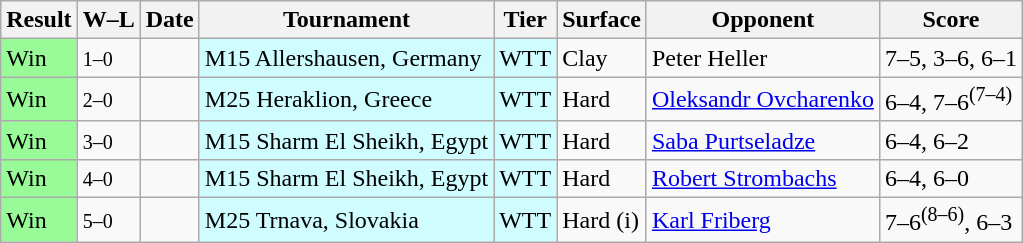<table class="sortable wikitable">
<tr>
<th>Result</th>
<th class="unsortable">W–L</th>
<th>Date</th>
<th>Tournament</th>
<th>Tier</th>
<th>Surface</th>
<th>Opponent</th>
<th class="unsortable">Score</th>
</tr>
<tr>
<td bgcolor=98FB98>Win</td>
<td><small>1–0</small></td>
<td></td>
<td style="background:#cffcff;">M15 Allershausen, Germany</td>
<td style="background:#cffcff;">WTT</td>
<td>Clay</td>
<td> Peter Heller</td>
<td>7–5, 3–6, 6–1</td>
</tr>
<tr>
<td bgcolor=98FB98>Win</td>
<td><small>2–0</small></td>
<td></td>
<td style="background:#cffcff;">M25 Heraklion, Greece</td>
<td style="background:#cffcff;">WTT</td>
<td>Hard</td>
<td> <a href='#'>Oleksandr Ovcharenko</a></td>
<td>6–4, 7–6<sup>(7–4)</sup></td>
</tr>
<tr>
<td bgcolor=98FB98>Win</td>
<td><small>3–0</small></td>
<td></td>
<td style="background:#cffcff;">M15 Sharm El Sheikh, Egypt</td>
<td style="background:#cffcff;">WTT</td>
<td>Hard</td>
<td> <a href='#'>Saba Purtseladze</a></td>
<td>6–4, 6–2</td>
</tr>
<tr>
<td bgcolor=98FB98>Win</td>
<td><small>4–0</small></td>
<td></td>
<td style="background:#cffcff;">M15 Sharm El Sheikh, Egypt</td>
<td style="background:#cffcff;">WTT</td>
<td>Hard</td>
<td> <a href='#'>Robert Strombachs</a></td>
<td>6–4, 6–0</td>
</tr>
<tr>
<td bgcolor=98FB98>Win</td>
<td><small>5–0</small></td>
<td></td>
<td style="background:#cffcff;">M25 Trnava, Slovakia</td>
<td style="background:#cffcff;">WTT</td>
<td>Hard (i)</td>
<td> <a href='#'>Karl Friberg</a></td>
<td>7–6<sup>(8–6)</sup>, 6–3</td>
</tr>
</table>
